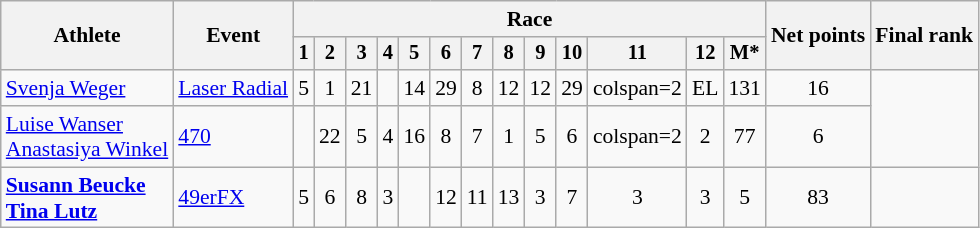<table class="wikitable" style="font-size:90%">
<tr>
<th rowspan="2">Athlete</th>
<th rowspan="2">Event</th>
<th colspan=13>Race</th>
<th rowspan=2>Net points</th>
<th rowspan=2>Final rank</th>
</tr>
<tr style="font-size:95%">
<th>1</th>
<th>2</th>
<th>3</th>
<th>4</th>
<th>5</th>
<th>6</th>
<th>7</th>
<th>8</th>
<th>9</th>
<th>10</th>
<th>11</th>
<th>12</th>
<th>M*</th>
</tr>
<tr align=center>
<td align=left><a href='#'>Svenja Weger</a></td>
<td align=left><a href='#'>Laser Radial</a></td>
<td>5</td>
<td>1</td>
<td>21</td>
<td></td>
<td>14</td>
<td>29</td>
<td>8</td>
<td>12</td>
<td>12</td>
<td>29</td>
<td>colspan=2 </td>
<td>EL</td>
<td>131</td>
<td>16</td>
</tr>
<tr align=center>
<td align=left><a href='#'>Luise Wanser</a><br><a href='#'>Anastasiya Winkel</a></td>
<td align=left><a href='#'>470</a></td>
<td></td>
<td>22</td>
<td>5</td>
<td>4</td>
<td>16</td>
<td>8</td>
<td>7</td>
<td>1</td>
<td>5</td>
<td>6</td>
<td>colspan=2 </td>
<td>2</td>
<td>77</td>
<td>6</td>
</tr>
<tr align=center>
<td align=left><strong><a href='#'>Susann Beucke</a><br><a href='#'>Tina Lutz</a></strong></td>
<td align=left><a href='#'>49erFX</a></td>
<td>5</td>
<td>6</td>
<td>8</td>
<td>3</td>
<td></td>
<td>12</td>
<td>11</td>
<td>13</td>
<td>3</td>
<td>7</td>
<td>3</td>
<td>3</td>
<td>5</td>
<td>83</td>
<td></td>
</tr>
</table>
